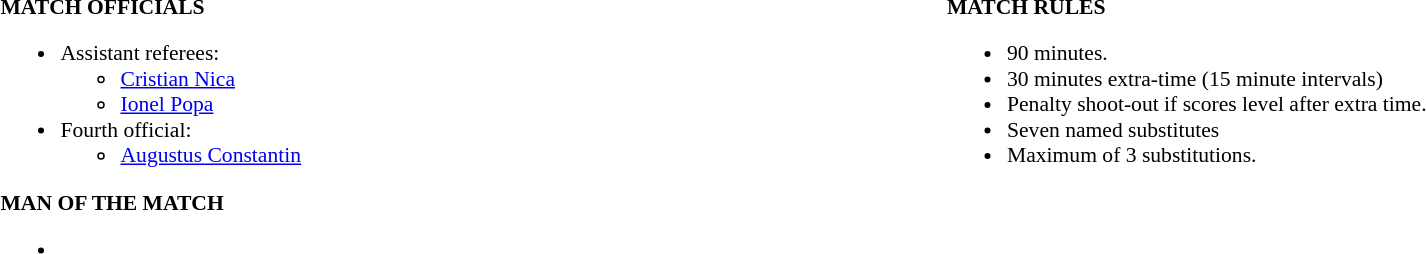<table width=100% style="font-size: 90%">
<tr>
<td width=50% valign=top><br><strong>MATCH OFFICIALS</strong><ul><li>Assistant referees:<ul><li> <a href='#'>Cristian Nica</a></li><li> <a href='#'>Ionel Popa</a></li></ul></li><li>Fourth official:<ul><li> <a href='#'>Augustus Constantin</a></li></ul></li></ul><strong>MAN OF THE MATCH</strong><ul><li></li></ul></td>
<td width=50% valign=top><br><strong>MATCH RULES</strong><ul><li>90 minutes.</li><li>30 minutes extra-time (15 minute intervals)</li><li>Penalty shoot-out if scores level after extra time.</li><li>Seven named substitutes</li><li>Maximum of 3 substitutions.</li></ul></td>
</tr>
</table>
